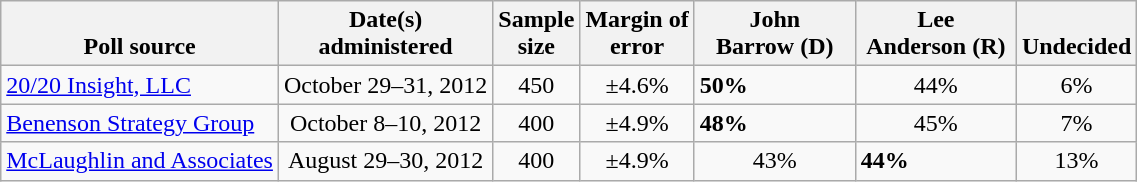<table class="wikitable">
<tr valign= bottom>
<th>Poll source</th>
<th>Date(s)<br>administered</th>
<th>Sample<br>size</th>
<th>Margin of<br>error</th>
<th style="width:100px;">John<br>Barrow (D)</th>
<th style="width:100px;">Lee<br>Anderson (R)</th>
<th>Undecided</th>
</tr>
<tr>
<td><a href='#'>20/20 Insight, LLC</a></td>
<td align=center>October 29–31, 2012</td>
<td align=center>450</td>
<td align=center>±4.6%</td>
<td><strong>50%</strong></td>
<td align=center>44%</td>
<td align=center>6%</td>
</tr>
<tr>
<td><a href='#'>Benenson Strategy Group</a></td>
<td align=center>October 8–10, 2012</td>
<td align=center>400</td>
<td align=center>±4.9%</td>
<td><strong>48%</strong></td>
<td align=center>45%</td>
<td align=center>7%</td>
</tr>
<tr>
<td><a href='#'>McLaughlin and Associates</a></td>
<td align=center>August 29–30, 2012</td>
<td align=center>400</td>
<td align=center>±4.9%</td>
<td align=center>43%</td>
<td><strong>44%</strong></td>
<td align=center>13%</td>
</tr>
</table>
